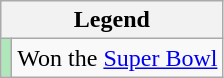<table class="wikitable">
<tr>
<th colspan="2">Legend</th>
</tr>
<tr>
<td style="background:#afe6ba;"></td>
<td>Won the <a href='#'>Super Bowl</a></td>
</tr>
</table>
